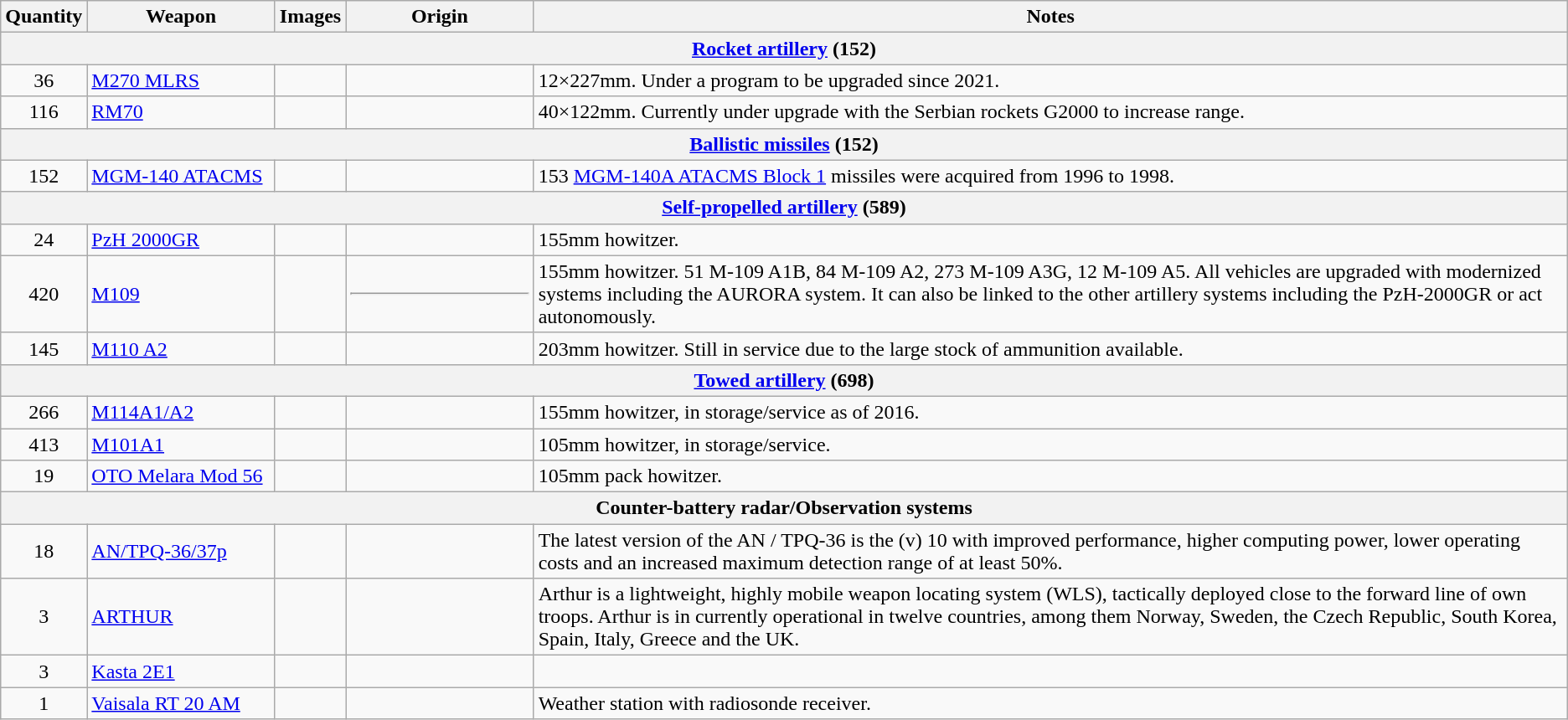<table class="wikitable sortable mw-collapsible">
<tr>
<th>Quantity</th>
<th>Weapon</th>
<th>Images</th>
<th>Origin</th>
<th>Notes</th>
</tr>
<tr>
<th colspan="5"><a href='#'>Rocket artillery</a> (152)</th>
</tr>
<tr>
<td align="center">36</td>
<td style="text-align:left; width:12%"><a href='#'>M270 MLRS</a></td>
<td></td>
<td style="text-align:left; width:12%"></td>
<td>12×227mm. Under a program to be upgraded since 2021.</td>
</tr>
<tr>
<td align="center">116</td>
<td><a href='#'>RM70</a></td>
<td></td>
<td></td>
<td>40×122mm. Currently under upgrade with the Serbian rockets G2000 to increase range.</td>
</tr>
<tr>
<th colspan="5"><a href='#'>Ballistic missiles</a> (152)</th>
</tr>
<tr>
<td align="center">152</td>
<td><a href='#'>MGM-140 ATACMS</a></td>
<td></td>
<td></td>
<td>153 <a href='#'>MGM-140A ATACMS Block 1</a> missiles were acquired from 1996 to 1998.</td>
</tr>
<tr>
<th colspan="5"><a href='#'>Self-propelled artillery</a> (589)</th>
</tr>
<tr>
<td align="center">24</td>
<td><a href='#'>PzH 2000GR</a></td>
<td></td>
<td></td>
<td>155mm howitzer.</td>
</tr>
<tr>
<td align="center">420</td>
<td><a href='#'>M109</a></td>
<td></td>
<td><hr></td>
<td>155mm howitzer. 51 M-109 A1Β, 84 M-109 A2, 273 M-109 A3G, 12 M-109 A5. All vehicles are upgraded with modernized systems including the AURORA system. It can also be linked to the other artillery systems including the PzH-2000GR or act autonomously.</td>
</tr>
<tr>
<td align="center">145</td>
<td><a href='#'>M110 A2</a></td>
<td></td>
<td></td>
<td>203mm howitzer. Still in service due to the large stock of ammunition available.</td>
</tr>
<tr>
<th colspan="5"><a href='#'>Towed artillery</a> (698)</th>
</tr>
<tr>
<td align="center">266</td>
<td><a href='#'>Μ114Α1/Α2</a></td>
<td></td>
<td></td>
<td>155mm howitzer, in storage/service as of 2016.</td>
</tr>
<tr>
<td align="center">413</td>
<td><a href='#'>M101Α1</a></td>
<td></td>
<td></td>
<td>105mm howitzer, in storage/service.</td>
</tr>
<tr>
<td align="center">19</td>
<td><a href='#'>OTO Melara Mod 56</a></td>
<td></td>
<td></td>
<td>105mm pack howitzer.</td>
</tr>
<tr>
<th colspan="5">Counter-battery radar/Observation systems</th>
</tr>
<tr>
<td align="center">18</td>
<td><a href='#'>AN/TPQ-36/37p</a></td>
<td></td>
<td></td>
<td>The latest version of the AN / TPQ-36 is the (v) 10 with improved performance, higher computing power, lower operating costs and an increased maximum detection range of at least 50%.</td>
</tr>
<tr>
<td align="center">3</td>
<td><a href='#'>ARTHUR</a></td>
<td></td>
<td></td>
<td>Arthur is a lightweight, highly mobile weapon locating system (WLS), tactically deployed close to the forward line of own troops. Arthur is in currently operational in twelve countries, among them Norway, Sweden, the Czech Republic, South Korea, Spain, Italy, Greece and the UK.</td>
</tr>
<tr>
<td align="center">3</td>
<td><a href='#'>Kasta 2E1</a></td>
<td></td>
<td></td>
<td></td>
</tr>
<tr>
<td align="center">1</td>
<td><a href='#'>Vaisala RT 20 AM</a></td>
<td></td>
<td></td>
<td>Weather station with radiosonde receiver.</td>
</tr>
</table>
